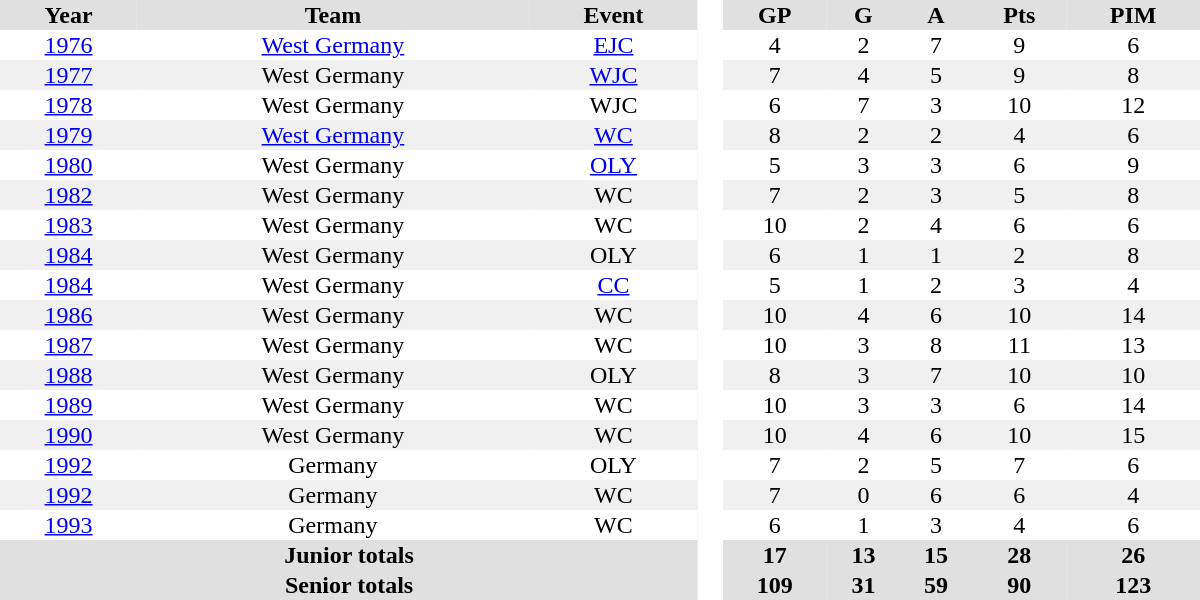<table border="0" cellpadding="1" cellspacing="0" style="text-align:center; width:50em">
<tr ALIGN="center" bgcolor="#e0e0e0">
<th>Year</th>
<th>Team</th>
<th>Event</th>
<th rowspan="99" bgcolor="#ffffff"> </th>
<th>GP</th>
<th>G</th>
<th>A</th>
<th>Pts</th>
<th>PIM</th>
</tr>
<tr>
<td><a href='#'>1976</a></td>
<td><a href='#'>West Germany</a></td>
<td><a href='#'>EJC</a></td>
<td>4</td>
<td>2</td>
<td>7</td>
<td>9</td>
<td>6</td>
</tr>
<tr bgcolor="#f0f0f0">
<td><a href='#'>1977</a></td>
<td>West Germany</td>
<td><a href='#'>WJC</a></td>
<td>7</td>
<td>4</td>
<td>5</td>
<td>9</td>
<td>8</td>
</tr>
<tr>
<td><a href='#'>1978</a></td>
<td>West Germany</td>
<td>WJC</td>
<td>6</td>
<td>7</td>
<td>3</td>
<td>10</td>
<td>12</td>
</tr>
<tr bgcolor="#f0f0f0">
<td><a href='#'>1979</a></td>
<td><a href='#'>West Germany</a></td>
<td><a href='#'>WC</a></td>
<td>8</td>
<td>2</td>
<td>2</td>
<td>4</td>
<td>6</td>
</tr>
<tr>
<td><a href='#'>1980</a></td>
<td>West Germany</td>
<td><a href='#'>OLY</a></td>
<td>5</td>
<td>3</td>
<td>3</td>
<td>6</td>
<td>9</td>
</tr>
<tr bgcolor="#f0f0f0">
<td><a href='#'>1982</a></td>
<td>West Germany</td>
<td>WC</td>
<td>7</td>
<td>2</td>
<td>3</td>
<td>5</td>
<td>8</td>
</tr>
<tr>
<td><a href='#'>1983</a></td>
<td>West Germany</td>
<td>WC</td>
<td>10</td>
<td>2</td>
<td>4</td>
<td>6</td>
<td>6</td>
</tr>
<tr bgcolor="#f0f0f0">
<td><a href='#'>1984</a></td>
<td>West Germany</td>
<td>OLY</td>
<td>6</td>
<td>1</td>
<td>1</td>
<td>2</td>
<td>8</td>
</tr>
<tr>
<td><a href='#'>1984</a></td>
<td>West Germany</td>
<td><a href='#'>CC</a></td>
<td>5</td>
<td>1</td>
<td>2</td>
<td>3</td>
<td>4</td>
</tr>
<tr bgcolor="#f0f0f0">
<td><a href='#'>1986</a></td>
<td>West Germany</td>
<td>WC</td>
<td>10</td>
<td>4</td>
<td>6</td>
<td>10</td>
<td>14</td>
</tr>
<tr>
<td><a href='#'>1987</a></td>
<td>West Germany</td>
<td>WC</td>
<td>10</td>
<td>3</td>
<td>8</td>
<td>11</td>
<td>13</td>
</tr>
<tr bgcolor="#f0f0f0">
<td><a href='#'>1988</a></td>
<td>West Germany</td>
<td>OLY</td>
<td>8</td>
<td>3</td>
<td>7</td>
<td>10</td>
<td>10</td>
</tr>
<tr>
<td><a href='#'>1989</a></td>
<td>West Germany</td>
<td>WC</td>
<td>10</td>
<td>3</td>
<td>3</td>
<td>6</td>
<td>14</td>
</tr>
<tr bgcolor="#f0f0f0">
<td><a href='#'>1990</a></td>
<td>West Germany</td>
<td>WC</td>
<td>10</td>
<td>4</td>
<td>6</td>
<td>10</td>
<td>15</td>
</tr>
<tr>
<td><a href='#'>1992</a></td>
<td>Germany</td>
<td>OLY</td>
<td>7</td>
<td>2</td>
<td>5</td>
<td>7</td>
<td>6</td>
</tr>
<tr bgcolor="#f0f0f0">
<td><a href='#'>1992</a></td>
<td>Germany</td>
<td>WC</td>
<td>7</td>
<td>0</td>
<td>6</td>
<td>6</td>
<td>4</td>
</tr>
<tr>
<td><a href='#'>1993</a></td>
<td>Germany</td>
<td>WC</td>
<td>6</td>
<td>1</td>
<td>3</td>
<td>4</td>
<td>6</td>
</tr>
<tr bgcolor="#e0e0e0">
<th colspan=3>Junior totals</th>
<th>17</th>
<th>13</th>
<th>15</th>
<th>28</th>
<th>26</th>
</tr>
<tr bgcolor="#e0e0e0">
<th colspan=3>Senior totals</th>
<th>109</th>
<th>31</th>
<th>59</th>
<th>90</th>
<th>123</th>
</tr>
</table>
